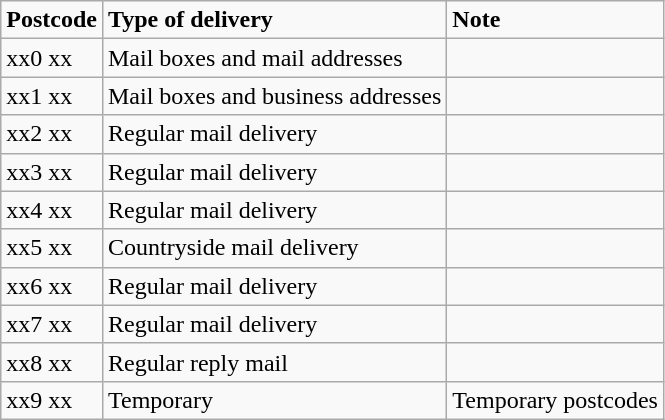<table class="wikitable sortable">
<tr>
<td valign=top><strong>Postcode</strong></td>
<td valign=top><strong>Type of delivery</strong></td>
<td valign=top><strong>Note</strong></td>
</tr>
<tr>
<td valign=top>xx0 xx</td>
<td valign=top>Mail boxes and mail addresses</td>
<td> </td>
</tr>
<tr>
<td valign=top>xx1 xx</td>
<td valign=top>Mail boxes and business addresses</td>
<td> </td>
</tr>
<tr>
<td valign=top>xx2 xx</td>
<td valign=top>Regular mail delivery</td>
<td> </td>
</tr>
<tr>
<td valign=top>xx3 xx</td>
<td valign=top>Regular mail delivery</td>
<td> </td>
</tr>
<tr>
<td valign=top>xx4 xx</td>
<td valign=top>Regular mail delivery</td>
<td> </td>
</tr>
<tr>
<td valign=top>xx5 xx</td>
<td valign=top>Countryside mail delivery</td>
<td> </td>
</tr>
<tr>
<td valign=top>xx6 xx</td>
<td valign=top>Regular mail delivery</td>
<td> </td>
</tr>
<tr>
<td valign=top>xx7 xx</td>
<td valign=top>Regular mail delivery</td>
<td> </td>
</tr>
<tr>
<td valign=top>xx8 xx</td>
<td valign=top>Regular reply mail</td>
<td> </td>
</tr>
<tr>
<td valign=top>xx9 xx</td>
<td valign=top>Temporary</td>
<td valign=top>Temporary postcodes</td>
</tr>
</table>
